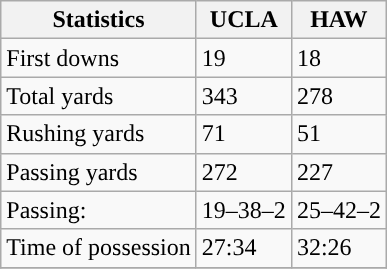<table class="wikitable" style="float: left;">
<tr>
<th>Statistics</th>
<th>UCLA</th>
<th>HAW</th>
</tr>
<tr>
<td>First downs</td>
<td>19</td>
<td>18</td>
</tr>
<tr>
<td>Total yards</td>
<td>343</td>
<td>278</td>
</tr>
<tr>
<td>Rushing yards</td>
<td>71</td>
<td>51</td>
</tr>
<tr>
<td>Passing yards</td>
<td>272</td>
<td>227</td>
</tr>
<tr>
<td>Passing:</td>
<td>19–38–2</td>
<td>25–42–2</td>
</tr>
<tr>
<td>Time of possession</td>
<td>27:34</td>
<td>32:26</td>
</tr>
<tr>
</tr>
</table>
